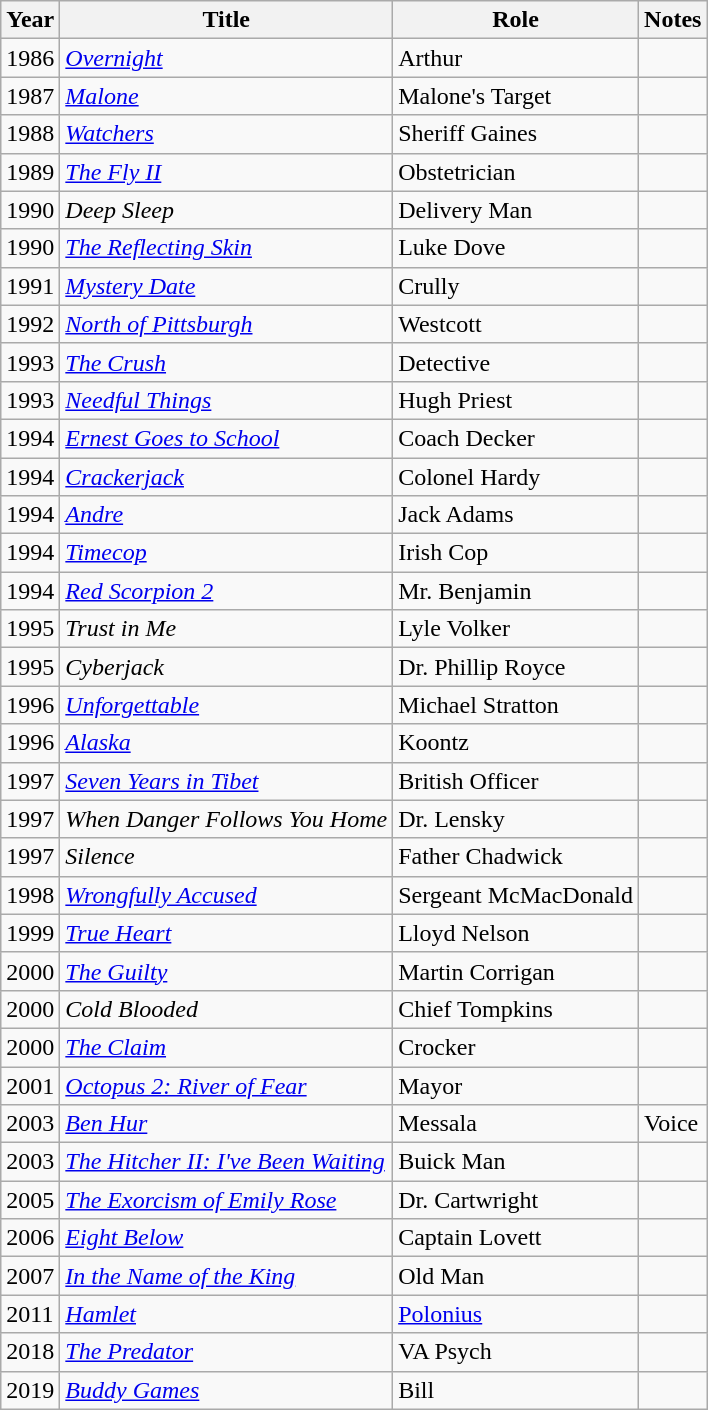<table class="wikitable sortable">
<tr>
<th>Year</th>
<th>Title</th>
<th>Role</th>
<th class="unsortable">Notes</th>
</tr>
<tr>
<td>1986</td>
<td><a href='#'><em>Overnight</em></a></td>
<td>Arthur</td>
<td></td>
</tr>
<tr>
<td>1987</td>
<td><a href='#'><em>Malone</em></a></td>
<td>Malone's Target</td>
<td></td>
</tr>
<tr>
<td>1988</td>
<td><a href='#'><em>Watchers</em></a></td>
<td>Sheriff Gaines</td>
<td></td>
</tr>
<tr>
<td>1989</td>
<td data-sort-value="Fly II, The"><em><a href='#'>The Fly II</a></em></td>
<td>Obstetrician</td>
<td></td>
</tr>
<tr>
<td>1990</td>
<td><em>Deep Sleep</em></td>
<td>Delivery Man</td>
<td></td>
</tr>
<tr>
<td>1990</td>
<td data-sort-value="Reflecting Skin, The"><em><a href='#'>The Reflecting Skin</a></em></td>
<td>Luke Dove</td>
<td></td>
</tr>
<tr>
<td>1991</td>
<td><em><a href='#'>Mystery Date</a></em></td>
<td>Crully</td>
<td></td>
</tr>
<tr>
<td>1992</td>
<td><em><a href='#'>North of Pittsburgh</a></em></td>
<td>Westcott</td>
<td></td>
</tr>
<tr>
<td>1993</td>
<td data-sort-value="Crush, The"><a href='#'><em>The Crush</em></a></td>
<td>Detective</td>
<td></td>
</tr>
<tr>
<td>1993</td>
<td><a href='#'><em>Needful Things</em></a></td>
<td>Hugh Priest</td>
<td></td>
</tr>
<tr>
<td>1994</td>
<td><em><a href='#'>Ernest Goes to School</a></em></td>
<td>Coach Decker</td>
<td></td>
</tr>
<tr>
<td>1994</td>
<td><a href='#'><em>Crackerjack</em></a></td>
<td>Colonel Hardy</td>
<td></td>
</tr>
<tr>
<td>1994</td>
<td><a href='#'><em>Andre</em></a></td>
<td>Jack Adams</td>
<td></td>
</tr>
<tr>
<td>1994</td>
<td><em><a href='#'>Timecop</a></em></td>
<td>Irish Cop</td>
<td></td>
</tr>
<tr>
<td>1994</td>
<td><em><a href='#'>Red Scorpion 2</a></em></td>
<td>Mr. Benjamin</td>
<td></td>
</tr>
<tr>
<td>1995</td>
<td><em>Trust in Me</em></td>
<td>Lyle Volker</td>
<td></td>
</tr>
<tr>
<td>1995</td>
<td><em>Cyberjack</em></td>
<td>Dr. Phillip Royce</td>
<td></td>
</tr>
<tr>
<td>1996</td>
<td><a href='#'><em>Unforgettable</em></a></td>
<td>Michael Stratton</td>
<td></td>
</tr>
<tr>
<td>1996</td>
<td><a href='#'><em>Alaska</em></a></td>
<td>Koontz</td>
<td></td>
</tr>
<tr>
<td>1997</td>
<td><a href='#'><em>Seven Years in Tibet</em></a></td>
<td>British Officer</td>
<td></td>
</tr>
<tr>
<td>1997</td>
<td><em>When Danger Follows You Home</em></td>
<td>Dr. Lensky</td>
<td></td>
</tr>
<tr>
<td>1997</td>
<td><em>Silence</em></td>
<td>Father Chadwick</td>
<td></td>
</tr>
<tr>
<td>1998</td>
<td><em><a href='#'>Wrongfully Accused</a></em></td>
<td>Sergeant McMacDonald</td>
<td></td>
</tr>
<tr>
<td>1999</td>
<td><em><a href='#'>True Heart</a></em></td>
<td>Lloyd Nelson</td>
<td></td>
</tr>
<tr>
<td>2000</td>
<td data-sort-value="Guilty, The"><a href='#'><em>The Guilty</em></a></td>
<td>Martin Corrigan</td>
<td></td>
</tr>
<tr>
<td>2000</td>
<td><em>Cold Blooded</em></td>
<td>Chief Tompkins</td>
<td></td>
</tr>
<tr>
<td>2000</td>
<td data-sort-value="Claim, The"><a href='#'><em>The Claim</em></a></td>
<td>Crocker</td>
<td></td>
</tr>
<tr>
<td>2001</td>
<td><em><a href='#'>Octopus 2: River of Fear</a></em></td>
<td>Mayor</td>
<td></td>
</tr>
<tr>
<td>2003</td>
<td><a href='#'><em>Ben Hur</em></a></td>
<td>Messala</td>
<td>Voice</td>
</tr>
<tr>
<td>2003</td>
<td data-sort-value="Hitcher II: I've Been Waiting, The"><em><a href='#'>The Hitcher II: I've Been Waiting</a></em></td>
<td>Buick Man</td>
<td></td>
</tr>
<tr>
<td>2005</td>
<td data-sort-value="Exorcism of Emily Rose, The"><em><a href='#'>The Exorcism of Emily Rose</a></em></td>
<td>Dr. Cartwright</td>
<td></td>
</tr>
<tr>
<td>2006</td>
<td><em><a href='#'>Eight Below</a></em></td>
<td>Captain Lovett</td>
<td></td>
</tr>
<tr>
<td>2007</td>
<td><em><a href='#'>In the Name of the King</a></em></td>
<td>Old Man</td>
<td></td>
</tr>
<tr>
<td>2011</td>
<td><a href='#'><em>Hamlet</em></a></td>
<td><a href='#'>Polonius</a></td>
<td></td>
</tr>
<tr>
<td>2018</td>
<td data-sort-value="Predator, The"><a href='#'><em>The Predator</em></a></td>
<td>VA Psych</td>
<td></td>
</tr>
<tr>
<td>2019</td>
<td><em><a href='#'>Buddy Games</a></em></td>
<td>Bill</td>
<td></td>
</tr>
</table>
